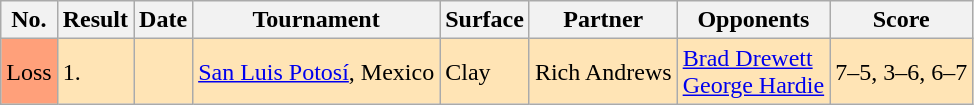<table class="sortable wikitable">
<tr>
<th>No.</th>
<th>Result</th>
<th>Date</th>
<th>Tournament</th>
<th>Surface</th>
<th>Partner</th>
<th>Opponents</th>
<th class="unsortable">Score</th>
</tr>
<tr style="background:moccasin;">
<td bgcolor=FFA07A>Loss</td>
<td>1.</td>
<td></td>
<td><a href='#'>San Luis Potosí</a>, Mexico</td>
<td>Clay</td>
<td> Rich Andrews</td>
<td> <a href='#'>Brad Drewett</a><br> <a href='#'>George Hardie</a></td>
<td>7–5, 3–6, 6–7</td>
</tr>
</table>
